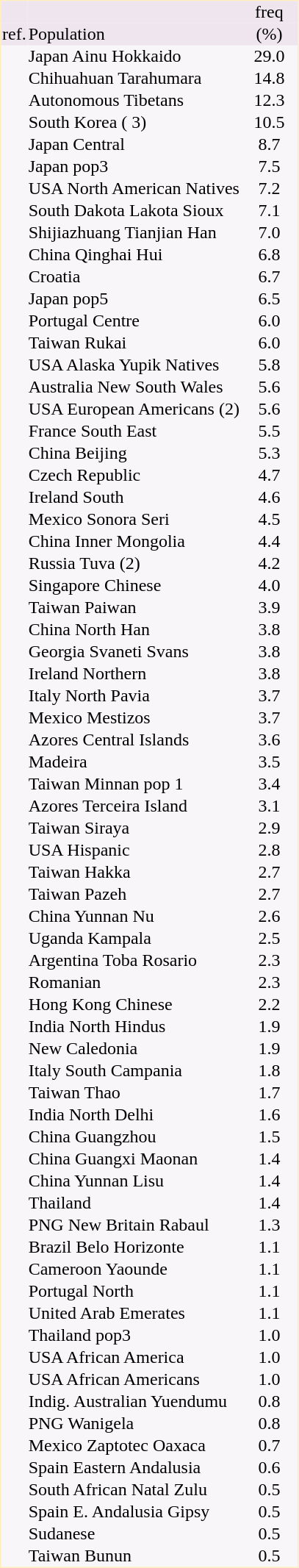<table border="0" cellspacing="0" cellpadding="1" align="left" style="text-align:center; margin-right: 3em;  border:1px #ffeebb solid; background:#f8f6f8; ">
<tr style="background:#efe5ef">
<td></td>
<td></td>
<td>freq</td>
</tr>
<tr style="background:#eee5ef">
<td>ref.</td>
<td align="left">Population</td>
<td style="width:50px">(%)</td>
</tr>
<tr>
<td></td>
<td align="left">Japan Ainu Hokkaido</td>
<td>29.0</td>
</tr>
<tr>
<td></td>
<td align="left">Chihuahuan Tarahumara</td>
<td>14.8</td>
</tr>
<tr>
<td></td>
<td align="left">Autonomous Tibetans</td>
<td>12.3</td>
</tr>
<tr>
<td></td>
<td align="left">South Korea ( 3)</td>
<td>10.5</td>
</tr>
<tr>
<td></td>
<td align="left">Japan Central</td>
<td>8.7</td>
</tr>
<tr>
<td></td>
<td align="left">Japan pop3</td>
<td>7.5</td>
</tr>
<tr>
<td></td>
<td align="left">USA North American Natives</td>
<td>7.2</td>
</tr>
<tr>
<td></td>
<td align="left">South Dakota Lakota Sioux</td>
<td>7.1</td>
</tr>
<tr>
<td></td>
<td align="left">Shijiazhuang Tianjian Han</td>
<td>7.0</td>
</tr>
<tr>
<td></td>
<td align="left">China Qinghai Hui</td>
<td>6.8</td>
</tr>
<tr>
<td></td>
<td align="left">Croatia</td>
<td>6.7</td>
</tr>
<tr>
<td></td>
<td align="left">Japan pop5</td>
<td>6.5</td>
</tr>
<tr>
<td></td>
<td align="left">Portugal Centre</td>
<td>6.0</td>
</tr>
<tr>
<td></td>
<td align="left">Taiwan Rukai</td>
<td>6.0</td>
</tr>
<tr>
<td></td>
<td align="left">USA Alaska Yupik Natives</td>
<td>5.8</td>
</tr>
<tr>
<td></td>
<td align="left">Australia New South Wales</td>
<td>5.6</td>
</tr>
<tr>
<td></td>
<td align="left">USA European Americans (2)</td>
<td>5.6</td>
</tr>
<tr>
<td></td>
<td align="left">France South East</td>
<td>5.5</td>
</tr>
<tr>
<td></td>
<td align="left">China Beijing</td>
<td>5.3</td>
</tr>
<tr>
<td></td>
<td align="left">Czech Republic</td>
<td>4.7</td>
</tr>
<tr>
<td></td>
<td align="left">Ireland South</td>
<td>4.6</td>
</tr>
<tr>
<td></td>
<td align="left">Mexico Sonora Seri</td>
<td>4.5</td>
</tr>
<tr>
<td></td>
<td align="left">China Inner Mongolia</td>
<td>4.4</td>
</tr>
<tr>
<td></td>
<td align="left">Russia Tuva (2)</td>
<td>4.2</td>
</tr>
<tr>
<td></td>
<td align="left">Singapore Chinese</td>
<td>4.0</td>
</tr>
<tr>
<td></td>
<td align="left">Taiwan Paiwan</td>
<td>3.9</td>
</tr>
<tr>
<td></td>
<td align="left">China North Han</td>
<td>3.8</td>
</tr>
<tr>
<td></td>
<td align="left">Georgia Svaneti Svans</td>
<td>3.8</td>
</tr>
<tr>
<td></td>
<td align="left">Ireland Northern</td>
<td>3.8</td>
</tr>
<tr>
<td></td>
<td align="left">Italy North Pavia</td>
<td>3.7</td>
</tr>
<tr>
<td></td>
<td align="left">Mexico Mestizos</td>
<td>3.7</td>
</tr>
<tr>
<td></td>
<td align="left">Azores Central Islands</td>
<td>3.6</td>
</tr>
<tr>
<td></td>
<td align="left">Madeira</td>
<td>3.5</td>
</tr>
<tr>
<td></td>
<td align="left">Taiwan Minnan pop 1</td>
<td>3.4</td>
</tr>
<tr>
<td></td>
<td align="left">Azores Terceira Island</td>
<td>3.1</td>
</tr>
<tr>
<td></td>
<td align="left">Taiwan Siraya</td>
<td>2.9</td>
</tr>
<tr>
<td></td>
<td align="left">USA Hispanic</td>
<td>2.8</td>
</tr>
<tr>
<td></td>
<td align="left">Taiwan Hakka</td>
<td>2.7</td>
</tr>
<tr>
<td></td>
<td align="left">Taiwan Pazeh</td>
<td>2.7</td>
</tr>
<tr>
<td></td>
<td align="left">China Yunnan Nu</td>
<td>2.6</td>
</tr>
<tr>
<td></td>
<td align="left">Uganda Kampala</td>
<td>2.5</td>
</tr>
<tr>
<td></td>
<td align="left">Argentina Toba Rosario</td>
<td>2.3</td>
</tr>
<tr>
<td></td>
<td align="left">Romanian</td>
<td>2.3</td>
</tr>
<tr>
<td></td>
<td align="left">Hong Kong Chinese</td>
<td>2.2</td>
</tr>
<tr>
<td></td>
<td align="left">India North Hindus</td>
<td>1.9</td>
</tr>
<tr>
<td></td>
<td align="left">New Caledonia</td>
<td>1.9</td>
</tr>
<tr>
<td></td>
<td align="left">Italy South Campania</td>
<td>1.8</td>
</tr>
<tr>
<td></td>
<td align="left">Taiwan Thao</td>
<td>1.7</td>
</tr>
<tr>
<td></td>
<td align="left">India North Delhi</td>
<td>1.6</td>
</tr>
<tr>
<td></td>
<td align="left">China Guangzhou</td>
<td>1.5</td>
</tr>
<tr>
<td></td>
<td align="left">China Guangxi Maonan</td>
<td>1.4</td>
</tr>
<tr>
<td></td>
<td align="left">China Yunnan Lisu</td>
<td>1.4</td>
</tr>
<tr>
<td></td>
<td align="left">Thailand</td>
<td>1.4</td>
</tr>
<tr>
<td></td>
<td align="left">PNG New Britain Rabaul</td>
<td>1.3</td>
</tr>
<tr>
<td></td>
<td align="left">Brazil Belo Horizonte</td>
<td>1.1</td>
</tr>
<tr>
<td></td>
<td align="left">Cameroon Yaounde</td>
<td>1.1</td>
</tr>
<tr>
<td></td>
<td align="left">Portugal North</td>
<td>1.1</td>
</tr>
<tr>
<td></td>
<td align="left">United Arab Emerates</td>
<td>1.1</td>
</tr>
<tr>
<td></td>
<td align="left">Thailand pop3</td>
<td>1.0</td>
</tr>
<tr>
<td></td>
<td align="left">USA African America</td>
<td>1.0</td>
</tr>
<tr>
<td></td>
<td align="left">USA African Americans</td>
<td>1.0</td>
</tr>
<tr>
<td></td>
<td align="left">Indig. Australian Yuendumu</td>
<td>0.8</td>
</tr>
<tr>
<td></td>
<td align="left">PNG Wanigela</td>
<td>0.8</td>
</tr>
<tr>
<td></td>
<td align="left">Mexico Zaptotec Oaxaca</td>
<td>0.7</td>
</tr>
<tr>
<td></td>
<td align="left">Spain Eastern Andalusia</td>
<td>0.6</td>
</tr>
<tr>
<td></td>
<td align="left">South African Natal Zulu</td>
<td>0.5</td>
</tr>
<tr>
<td></td>
<td align="left">Spain E. Andalusia Gipsy</td>
<td>0.5</td>
</tr>
<tr>
<td></td>
<td align="left">Sudanese</td>
<td>0.5</td>
</tr>
<tr>
<td></td>
<td align="left">Taiwan Bunun</td>
<td>0.5</td>
</tr>
</table>
